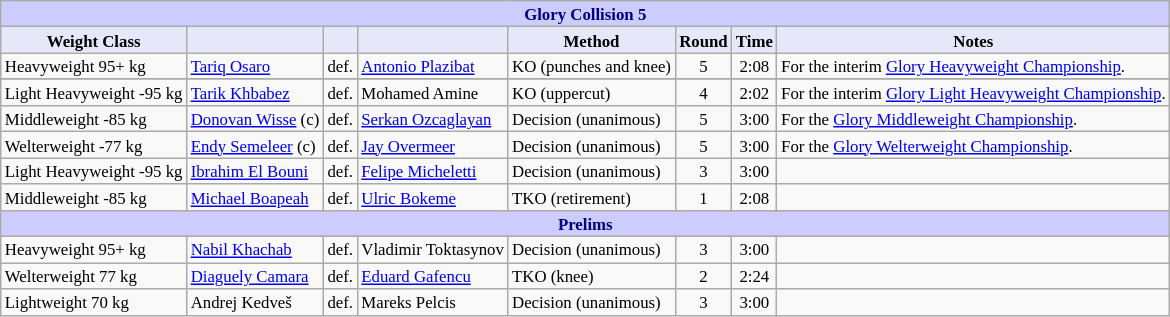<table class="wikitable" style="font-size: 70%;">
<tr>
<th colspan="8" style="background-color: #ccf; color: #000080; text-align: center;"><strong>Glory Collision 5</strong></th>
</tr>
<tr>
<th colspan="1" style="background-color: #E6E8FA; color: #000000; text-align: center;">Weight Class</th>
<th colspan="1" style="background-color: #E6E8FA; color: #000000; text-align: center;"></th>
<th colspan="1" style="background-color: #E6E8FA; color: #000000; text-align: center;"></th>
<th colspan="1" style="background-color: #E6E8FA; color: #000000; text-align: center;"></th>
<th colspan="1" style="background-color: #E6E8FA; color: #000000; text-align: center;">Method</th>
<th colspan="1" style="background-color: #E6E8FA; color: #000000; text-align: center;">Round</th>
<th colspan="1" style="background-color: #E6E8FA; color: #000000; text-align: center;">Time</th>
<th colspan="1" style="background-color: #E6E8FA; color: #000000; text-align: center;">Notes</th>
</tr>
<tr>
<td>Heavyweight 95+ kg</td>
<td> <a href='#'>Tariq Osaro</a></td>
<td align=center>def.</td>
<td> <a href='#'>Antonio Plazibat</a></td>
<td>KO (punches and knee)</td>
<td align=center>5</td>
<td align=center>2:08</td>
<td>For the interim <a href='#'>Glory Heavyweight Championship</a>.</td>
</tr>
<tr>
</tr>
<tr>
<td>Light Heavyweight -95 kg</td>
<td> <a href='#'>Tarik Khbabez</a></td>
<td align=center>def.</td>
<td> Mohamed Amine</td>
<td>KO (uppercut)</td>
<td align=center>4</td>
<td align=center>2:02</td>
<td>For the interim <a href='#'>Glory Light Heavyweight Championship</a>.</td>
</tr>
<tr>
<td>Middleweight -85 kg</td>
<td> <a href='#'>Donovan Wisse</a> (c)</td>
<td align=center>def.</td>
<td> <a href='#'>Serkan Ozcaglayan</a></td>
<td>Decision (unanimous)</td>
<td align=center>5</td>
<td align=center>3:00</td>
<td>For the <a href='#'>Glory Middleweight Championship</a>.</td>
</tr>
<tr>
<td>Welterweight -77 kg</td>
<td> <a href='#'>Endy Semeleer</a> (c)</td>
<td align=center>def.</td>
<td> <a href='#'>Jay Overmeer</a></td>
<td>Decision (unanimous)</td>
<td align=center>5</td>
<td align=center>3:00</td>
<td>For the <a href='#'>Glory Welterweight Championship</a>.</td>
</tr>
<tr>
<td>Light Heavyweight -95 kg</td>
<td> <a href='#'>Ibrahim El Bouni</a></td>
<td align=center>def.</td>
<td> <a href='#'>Felipe Micheletti</a></td>
<td>Decision (unanimous)</td>
<td align=center>3</td>
<td align=center>3:00</td>
<td></td>
</tr>
<tr>
<td>Middleweight -85 kg</td>
<td> <a href='#'>Michael Boapeah</a></td>
<td align=center>def.</td>
<td> <a href='#'>Ulric Bokeme</a></td>
<td>TKO (retirement)</td>
<td align=center>1</td>
<td align=center>2:08</td>
<td></td>
</tr>
<tr>
<th colspan="8" style="background-color: #ccf; color: #000080; text-align: center;"><strong>Prelims</strong></th>
</tr>
<tr>
<td>Heavyweight 95+ kg</td>
<td> <a href='#'>Nabil Khachab</a></td>
<td align=center>def.</td>
<td> Vladimir Toktasynov</td>
<td>Decision (unanimous)</td>
<td align=center>3</td>
<td align=center>3:00</td>
<td></td>
</tr>
<tr>
<td>Welterweight 77 kg</td>
<td> <a href='#'>Diaguely Camara</a></td>
<td align=center>def.</td>
<td> <a href='#'>Eduard Gafencu</a></td>
<td>TKO (knee)</td>
<td align=center>2</td>
<td align=center>2:24</td>
<td></td>
</tr>
<tr>
<td>Lightweight 70 kg</td>
<td> Andrej Kedveš</td>
<td align=center>def.</td>
<td> Mareks Pelcis</td>
<td>Decision (unanimous)</td>
<td align=center>3</td>
<td align=center>3:00</td>
<td></td>
</tr>
</table>
